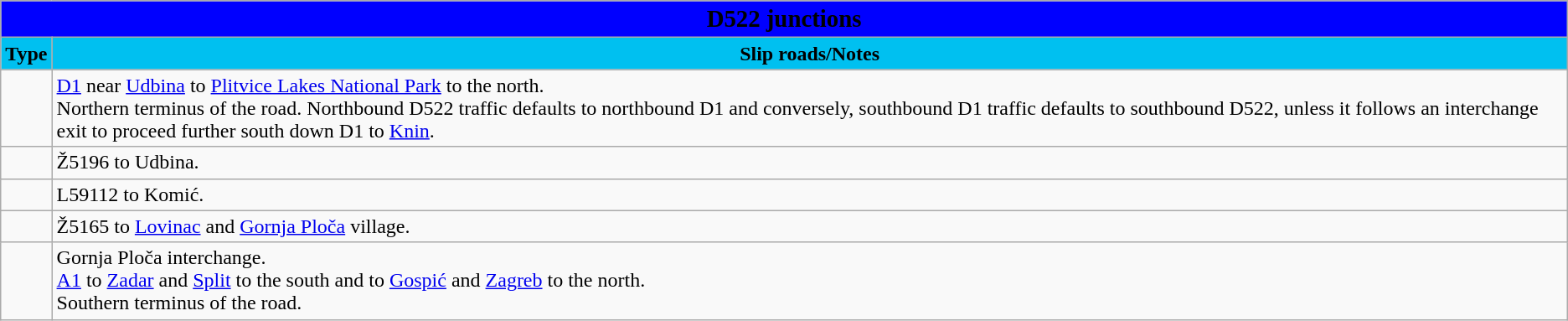<table class="wikitable">
<tr>
<td colspan=2 bgcolor=blue align=center style=margin-top:15><span><big><strong>D522 junctions</strong></big></span></td>
</tr>
<tr>
<td align=center bgcolor=00c0f0><strong>Type</strong></td>
<td align=center bgcolor=00c0f0><strong>Slip roads/Notes</strong></td>
</tr>
<tr>
<td></td>
<td> <a href='#'>D1</a> near <a href='#'>Udbina</a> to <a href='#'>Plitvice Lakes National Park</a> to the north.<br>Northern terminus of the road. Northbound D522 traffic defaults to northbound D1 and conversely, southbound D1 traffic defaults to southbound D522, unless it follows an interchange exit to proceed further south down D1 to <a href='#'>Knin</a>.</td>
</tr>
<tr>
<td></td>
<td>Ž5196 to Udbina.</td>
</tr>
<tr>
<td></td>
<td>L59112 to Komić.</td>
</tr>
<tr>
<td></td>
<td>Ž5165 to <a href='#'>Lovinac</a> and <a href='#'>Gornja Ploča</a> village.</td>
</tr>
<tr>
<td></td>
<td>Gornja Ploča interchange.<br> <a href='#'>A1</a> to <a href='#'>Zadar</a> and <a href='#'>Split</a> to the south and to <a href='#'>Gospić</a> and <a href='#'>Zagreb</a> to the north.<br>Southern terminus of the road.</td>
</tr>
</table>
